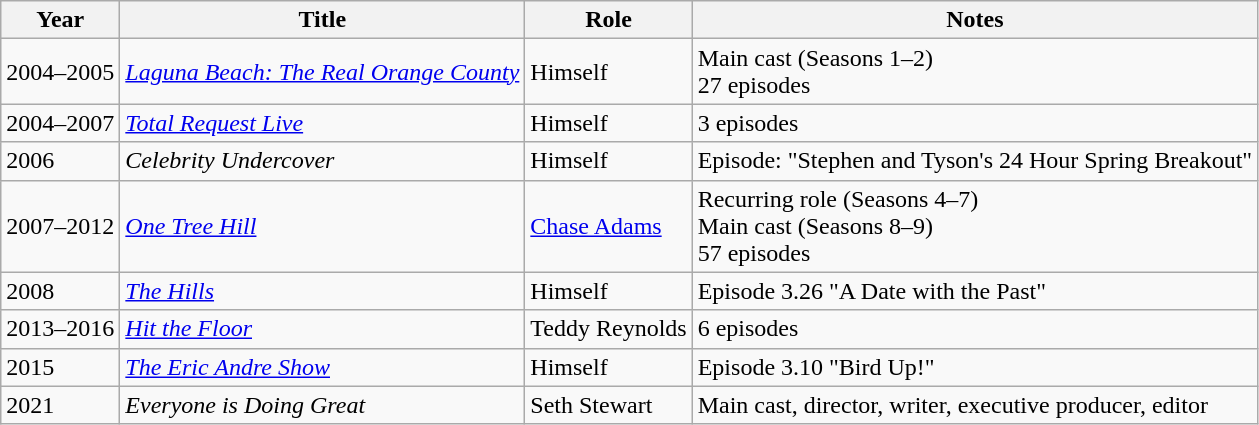<table class="wikitable sortable">
<tr>
<th>Year</th>
<th>Title</th>
<th>Role</th>
<th class="unsortable">Notes</th>
</tr>
<tr>
<td>2004–2005</td>
<td><em><a href='#'>Laguna Beach: The Real Orange County</a></em></td>
<td>Himself</td>
<td>Main cast (Seasons 1–2)<br> 27 episodes</td>
</tr>
<tr>
<td>2004–2007</td>
<td><em><a href='#'>Total Request Live </a></em></td>
<td>Himself</td>
<td>3 episodes</td>
</tr>
<tr>
<td>2006</td>
<td><em>Celebrity Undercover</em></td>
<td>Himself</td>
<td>Episode: "Stephen and Tyson's 24 Hour Spring Breakout"</td>
</tr>
<tr>
<td>2007–2012</td>
<td><em><a href='#'>One Tree Hill</a></em></td>
<td><a href='#'>Chase Adams</a></td>
<td>Recurring role (Seasons 4–7)<br> Main cast (Seasons 8–9)<br> 57 episodes</td>
</tr>
<tr>
<td>2008</td>
<td><em><a href='#'>The Hills</a></em></td>
<td>Himself</td>
<td>Episode 3.26 "A Date with the Past"</td>
</tr>
<tr>
<td>2013–2016</td>
<td><em><a href='#'>Hit the Floor</a></em></td>
<td>Teddy Reynolds</td>
<td>6 episodes</td>
</tr>
<tr>
<td>2015</td>
<td><em><a href='#'>The Eric Andre Show</a></em></td>
<td>Himself</td>
<td>Episode 3.10 "Bird Up!"</td>
</tr>
<tr>
<td>2021</td>
<td><em>Everyone is Doing Great</em></td>
<td>Seth Stewart</td>
<td>Main cast, director, writer, executive producer, editor</td>
</tr>
</table>
